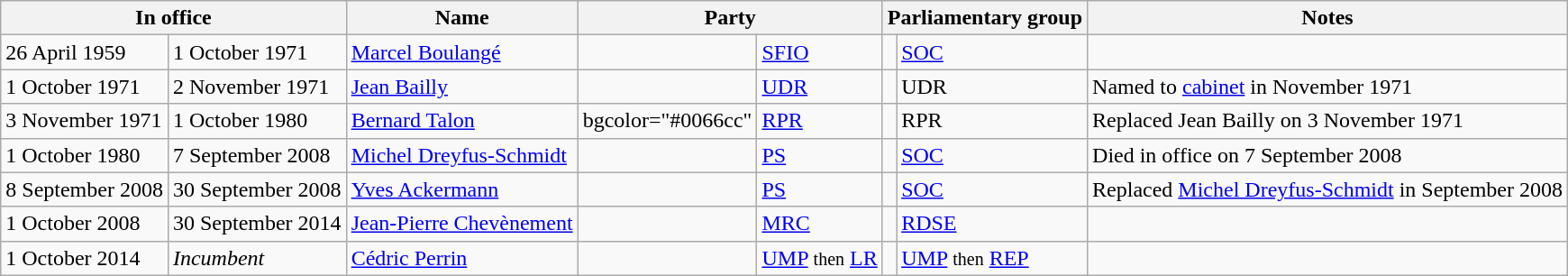<table class="wikitable">
<tr>
<th colspan="2">In office</th>
<th>Name</th>
<th colspan="2">Party</th>
<th colspan="2">Parliamentary group</th>
<th>Notes</th>
</tr>
<tr>
<td>26 April 1959</td>
<td>1 October 1971</td>
<td><a href='#'>Marcel Boulangé</a></td>
<td></td>
<td><a href='#'>SFIO</a></td>
<td></td>
<td><a href='#'>SOC</a></td>
<td></td>
</tr>
<tr>
<td>1 October 1971</td>
<td>2 November 1971</td>
<td><a href='#'>Jean Bailly</a></td>
<td></td>
<td><a href='#'>UDR</a></td>
<td></td>
<td>UDR</td>
<td>Named to <a href='#'>cabinet</a> in November 1971</td>
</tr>
<tr>
<td>3 November 1971</td>
<td>1 October 1980</td>
<td><a href='#'>Bernard Talon</a></td>
<td>bgcolor="#0066cc"</td>
<td><a href='#'>RPR</a></td>
<td></td>
<td>RPR</td>
<td>Replaced Jean Bailly on 3 November 1971</td>
</tr>
<tr>
<td>1 October 1980</td>
<td>7 September 2008</td>
<td><a href='#'>Michel Dreyfus-Schmidt</a></td>
<td></td>
<td><a href='#'>PS</a></td>
<td></td>
<td><a href='#'>SOC</a></td>
<td>Died in office on 7 September 2008</td>
</tr>
<tr>
<td>8 September 2008</td>
<td>30 September 2008</td>
<td><a href='#'>Yves Ackermann</a></td>
<td></td>
<td><a href='#'>PS</a></td>
<td></td>
<td><a href='#'>SOC</a></td>
<td>Replaced <a href='#'>Michel Dreyfus-Schmidt</a> in September 2008</td>
</tr>
<tr>
<td>1 October 2008</td>
<td>30 September 2014</td>
<td><a href='#'>Jean-Pierre Chevènement</a></td>
<td></td>
<td><a href='#'>MRC</a></td>
<td></td>
<td><a href='#'>RDSE</a></td>
<td></td>
</tr>
<tr>
<td>1 October 2014</td>
<td><em>Incumbent</em></td>
<td><a href='#'>Cédric Perrin</a></td>
<td></td>
<td><a href='#'>UMP</a> <small>then</small> <a href='#'>LR</a></td>
<td></td>
<td><a href='#'>UMP</a> <small>then</small> <a href='#'>REP</a></td>
<td></td>
</tr>
</table>
